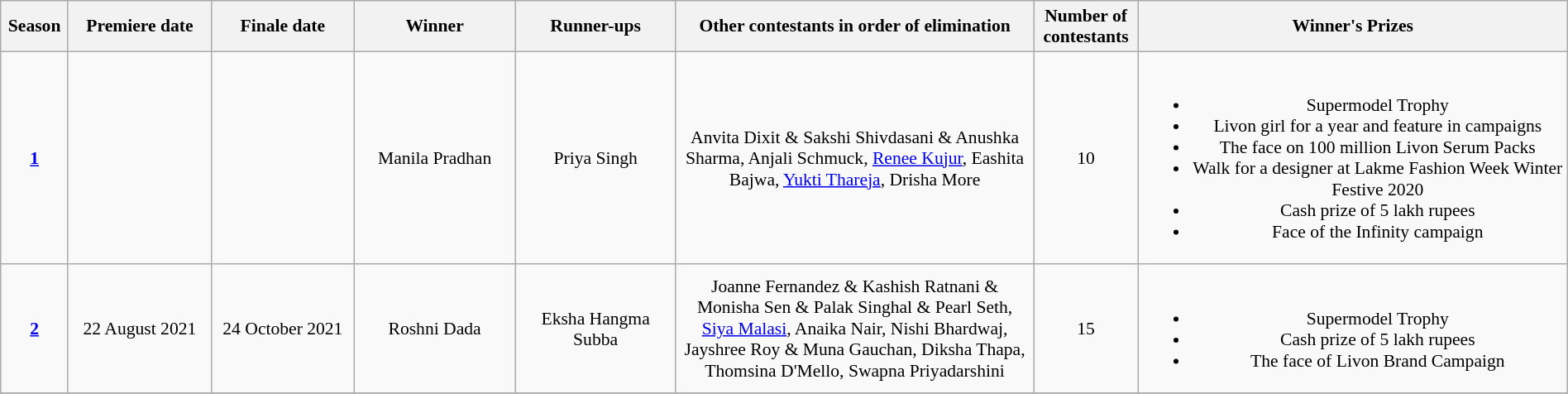<table class="wikitable" style="font-size:90%; width:100%; text-align: center">
<tr>
<th style="width:3%;">Season</th>
<th style="width:8%;">Premiere date</th>
<th style="width:8%;">Finale date</th>
<th width=9%>Winner</th>
<th width=9%>Runner-ups</th>
<th style="width:20%;">Other contestants in order of elimination</th>
<th style="width:5%;">Number of contestants</th>
<th style="width:24%;">Winner's Prizes</th>
</tr>
<tr>
<td><strong><a href='#'>1</a></strong></td>
<td></td>
<td></td>
<td>Manila Pradhan</td>
<td>Priya Singh</td>
<td>Anvita Dixit & Sakshi Shivdasani & Anushka Sharma, Anjali Schmuck, <a href='#'>Renee Kujur</a>, Eashita Bajwa, <a href='#'>Yukti Thareja</a>, Drisha More</td>
<td>10</td>
<td><br><ul><li>Supermodel Trophy</li><li>Livon girl for a year and feature in campaigns</li><li>The face on 100 million Livon Serum Packs</li><li>Walk for a designer at Lakme Fashion Week Winter Festive 2020</li><li>Cash prize of 5 lakh rupees</li><li>Face of the Infinity campaign</li></ul></td>
</tr>
<tr>
<td><strong><a href='#'>2</a></strong></td>
<td>22 August 2021</td>
<td>24 October 2021</td>
<td>Roshni Dada</td>
<td>Eksha Hangma Subba</td>
<td>Joanne Fernandez & Kashish Ratnani & Monisha Sen & Palak Singhal & Pearl Seth, <a href='#'>Siya Malasi</a>, Anaika Nair, Nishi Bhardwaj, Jayshree Roy & Muna Gauchan, Diksha Thapa, Thomsina D'Mello, Swapna Priyadarshini</td>
<td>15</td>
<td><br><ul><li>Supermodel Trophy</li><li>Cash prize of 5 lakh rupees</li><li>The face of Livon Brand Campaign</li></ul></td>
</tr>
<tr>
</tr>
</table>
